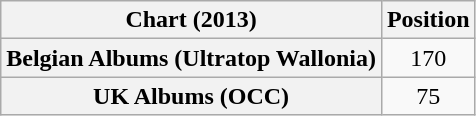<table class="wikitable sortable plainrowheaders" style="text-align:center">
<tr>
<th scope="col">Chart (2013)</th>
<th scope="col">Position</th>
</tr>
<tr>
<th scope="row">Belgian Albums (Ultratop Wallonia)</th>
<td>170</td>
</tr>
<tr>
<th scope="row">UK Albums (OCC)</th>
<td>75</td>
</tr>
</table>
